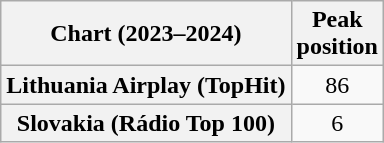<table class="wikitable plainrowheaders sortable" style="text-align:center">
<tr>
<th scope="col">Chart (2023–2024)</th>
<th scope="col">Peak<br>position</th>
</tr>
<tr>
<th scope="row">Lithuania Airplay (TopHit)</th>
<td>86</td>
</tr>
<tr>
<th scope="row">Slovakia (Rádio Top 100)</th>
<td>6</td>
</tr>
</table>
